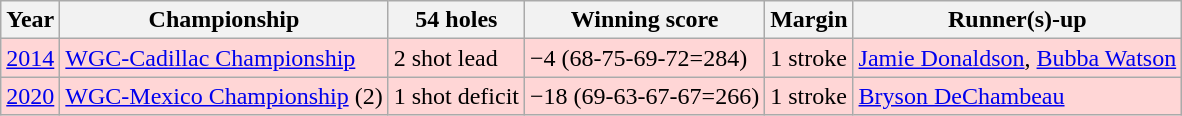<table class="wikitable">
<tr>
<th>Year</th>
<th>Championship</th>
<th>54 holes</th>
<th>Winning score</th>
<th>Margin</th>
<th>Runner(s)-up</th>
</tr>
<tr style="background:#ffd6d6;">
<td><a href='#'>2014</a></td>
<td><a href='#'>WGC-Cadillac Championship</a></td>
<td>2 shot lead</td>
<td>−4 (68-75-69-72=284)</td>
<td>1 stroke</td>
<td> <a href='#'>Jamie Donaldson</a>,  <a href='#'>Bubba Watson</a></td>
</tr>
<tr style="background:#ffd6d6;">
<td><a href='#'>2020</a></td>
<td><a href='#'>WGC-Mexico Championship</a> (2)</td>
<td>1 shot deficit</td>
<td>−18 (69-63-67-67=266)</td>
<td>1 stroke</td>
<td> <a href='#'>Bryson DeChambeau</a></td>
</tr>
</table>
